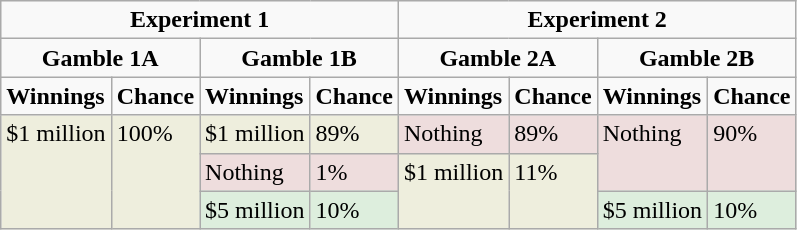<table class="wikitable">
<tr>
<td colspan=4 align=center><strong>Experiment 1</strong></td>
<td colspan=4 align=center><strong>Experiment 2</strong></td>
</tr>
<tr>
<td colspan=2 align=center><strong>Gamble 1A</strong></td>
<td colspan=2 align=center><strong>Gamble 1B</strong></td>
<td colspan=2 align=center><strong>Gamble 2A</strong></td>
<td colspan=2 align=center><strong>Gamble 2B</strong></td>
</tr>
<tr>
<td><strong>Winnings</strong></td>
<td><strong>Chance</strong></td>
<td><strong>Winnings</strong></td>
<td><strong>Chance</strong></td>
<td><strong>Winnings</strong></td>
<td><strong>Chance</strong></td>
<td><strong>Winnings</strong></td>
<td><strong>Chance</strong></td>
</tr>
<tr>
<td bgcolor=#eeeedd rowspan=3 valign=top>$1 million</td>
<td bgcolor=#eeeedd rowspan=3 valign=top>100%</td>
<td bgcolor=#eeeedd>$1 million</td>
<td bgcolor=#eeeedd>89%</td>
<td bgcolor=#eedddd>Nothing</td>
<td bgcolor=#eedddd>89%</td>
<td bgcolor=#eedddd rowspan=2 valign=top>Nothing</td>
<td bgcolor=#eedddd rowspan=2 valign=top>90%</td>
</tr>
<tr>
<td bgcolor=#eedddd>Nothing</td>
<td bgcolor=#eedddd>1%</td>
<td bgcolor=#eeeedd rowspan=2 valign=top>$1 million</td>
<td bgcolor=#eeeedd rowspan=2 valign=top>11%</td>
</tr>
<tr>
<td bgcolor=#ddeedd>$5 million</td>
<td bgcolor=#ddeedd>10%</td>
<td bgcolor=#ddeedd>$5 million</td>
<td bgcolor=#ddeedd>10%</td>
</tr>
</table>
